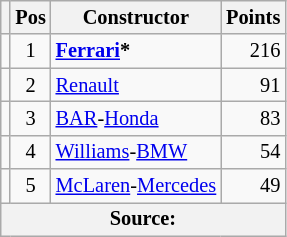<table class="wikitable" style="font-size: 85%;">
<tr>
<th></th>
<th>Pos</th>
<th>Constructor</th>
<th>Points</th>
</tr>
<tr>
<td></td>
<td align="center">1</td>
<td> <strong><a href='#'>Ferrari</a>*</strong></td>
<td align="right">216</td>
</tr>
<tr>
<td></td>
<td align="center">2</td>
<td> <a href='#'>Renault</a></td>
<td align="right">91</td>
</tr>
<tr>
<td></td>
<td align="center">3</td>
<td> <a href='#'>BAR</a>-<a href='#'>Honda</a></td>
<td align="right">83</td>
</tr>
<tr>
<td></td>
<td align="center">4</td>
<td> <a href='#'>Williams</a>-<a href='#'>BMW</a></td>
<td align="right">54</td>
</tr>
<tr>
<td></td>
<td align="center">5</td>
<td> <a href='#'>McLaren</a>-<a href='#'>Mercedes</a></td>
<td align="right">49</td>
</tr>
<tr>
<th colspan=4>Source:</th>
</tr>
</table>
